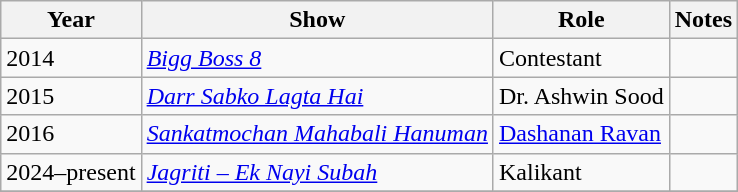<table class="wikitable sortable">
<tr>
<th>Year</th>
<th>Show</th>
<th>Role</th>
<th>Notes</th>
</tr>
<tr>
<td>2014</td>
<td><em><a href='#'>Bigg Boss 8</a></em></td>
<td>Contestant</td>
<td></td>
</tr>
<tr>
<td>2015</td>
<td><em><a href='#'>Darr Sabko Lagta Hai</a></em></td>
<td>Dr. Ashwin Sood</td>
<td></td>
</tr>
<tr>
<td>2016</td>
<td><em><a href='#'>Sankatmochan Mahabali Hanuman</a></em></td>
<td><a href='#'>Dashanan Ravan</a></td>
<td></td>
</tr>
<tr>
<td>2024–present</td>
<td><em><a href='#'>Jagriti – Ek Nayi Subah</a></em></td>
<td>Kalikant</td>
<td></td>
</tr>
<tr>
</tr>
</table>
